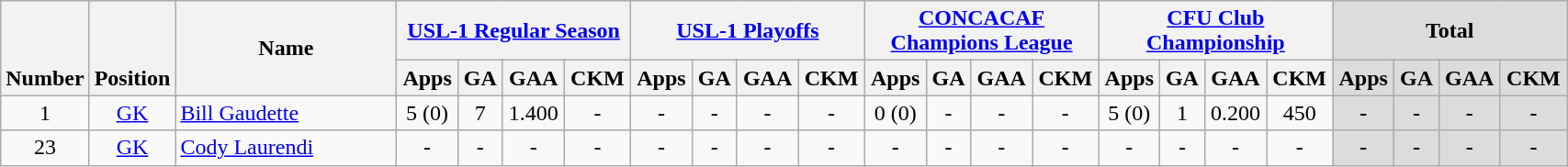<table class="wikitable" style="text-align:center" width=90%>
<tr>
<th rowspan="2" width=2% valign="bottom">Number</th>
<th rowspan="2" width=2% valign="bottom">Position</th>
<th rowspan="2" width=15%>Name</th>
<th colspan="4" width=15% align="center"><a href='#'>USL-1 Regular Season</a></th>
<th colspan="4" width=15% align="center"><a href='#'>USL-1 Playoffs</a></th>
<th colspan="4" width=15% align="center"><a href='#'>CONCACAF Champions League</a></th>
<th colspan="4" width=15% align="center"><a href='#'>CFU Club Championship</a></th>
<th colspan="4" width=15% align="center" style="background: #DCDCDC">Total</th>
</tr>
<tr>
<th>Apps</th>
<th>GA</th>
<th>GAA</th>
<th>CKM</th>
<th>Apps</th>
<th>GA</th>
<th>GAA</th>
<th>CKM</th>
<th>Apps</th>
<th>GA</th>
<th>GAA</th>
<th>CKM</th>
<th>Apps</th>
<th>GA</th>
<th>GAA</th>
<th>CKM</th>
<th style="background: #DCDCDC">Apps</th>
<th style="background: #DCDCDC">GA</th>
<th style="background: #DCDCDC">GAA</th>
<th style="background: #DCDCDC">CKM</th>
</tr>
<tr>
<td align="center">1</td>
<td align="center"><a href='#'>GK</a></td>
<td align=left> <a href='#'>Bill Gaudette</a></td>
<td>5 (0)</td>
<td>7</td>
<td>1.400</td>
<td>-</td>
<td>-</td>
<td>-</td>
<td>-</td>
<td>-</td>
<td>0 (0)</td>
<td>-</td>
<td>-</td>
<td>-</td>
<td>5 (0)</td>
<td>1</td>
<td>0.200</td>
<td>450</td>
<td style="background: #DCDCDC"><strong>-</strong></td>
<td style="background: #DCDCDC"><strong>-</strong></td>
<td style="background: #DCDCDC"><strong>-</strong></td>
<td style="background: #DCDCDC"><strong>-</strong></td>
</tr>
<tr>
<td align="center">23</td>
<td align="center"><a href='#'>GK</a></td>
<td align=left> <a href='#'>Cody Laurendi</a></td>
<td>-</td>
<td>-</td>
<td>-</td>
<td>-</td>
<td>-</td>
<td>-</td>
<td>-</td>
<td>-</td>
<td>-</td>
<td>-</td>
<td>-</td>
<td>-</td>
<td>-</td>
<td>-</td>
<td>-</td>
<td>-</td>
<td style="background: #DCDCDC"><strong>-</strong></td>
<td style="background: #DCDCDC"><strong>-</strong></td>
<td style="background: #DCDCDC"><strong>-</strong></td>
<td style="background: #DCDCDC"><strong>-</strong></td>
</tr>
</table>
